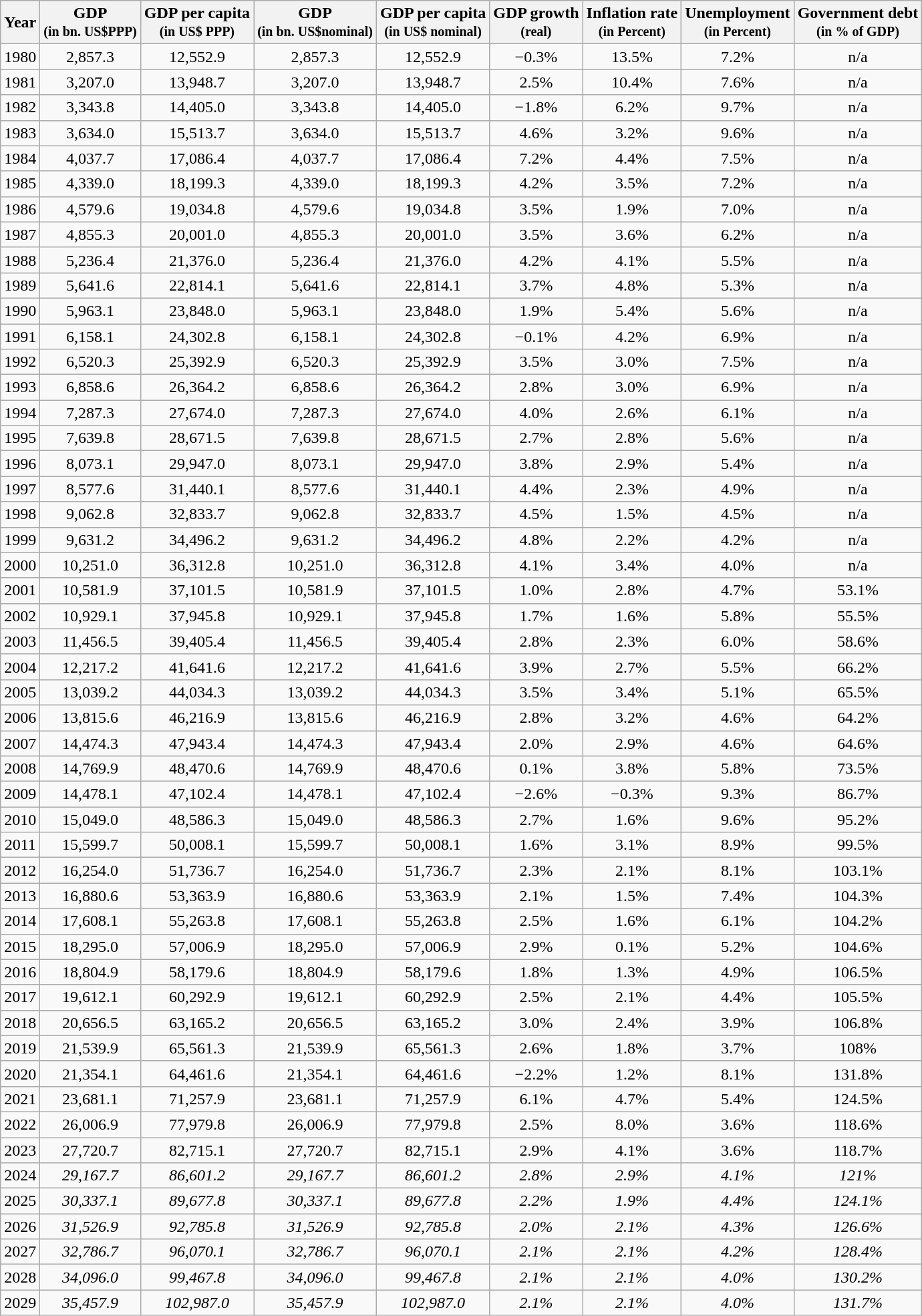<table class="wikitable sortable sticky-header" style="text-align:center;">
<tr>
<th>Year</th>
<th>GDP<br><small>(in bn. US$PPP)</small></th>
<th>GDP per capita<br><small>(in US$ PPP)</small></th>
<th>GDP<br><small>(in bn. US$nominal)</small></th>
<th>GDP per capita<br><small>(in US$ nominal)</small></th>
<th>GDP growth<br><small>(real)</small></th>
<th>Inflation rate<br><small>(in Percent)</small></th>
<th>Unemployment<br><small>(in Percent)</small></th>
<th>Government debt<br><small>(in % of GDP)</small></th>
</tr>
<tr>
<td>1980</td>
<td>2,857.3</td>
<td>12,552.9</td>
<td>2,857.3</td>
<td>12,552.9</td>
<td>−0.3%</td>
<td>13.5%</td>
<td>7.2%</td>
<td>n/a</td>
</tr>
<tr>
<td>1981</td>
<td>3,207.0</td>
<td>13,948.7</td>
<td>3,207.0</td>
<td>13,948.7</td>
<td>2.5%</td>
<td>10.4%</td>
<td>7.6%</td>
<td>n/a</td>
</tr>
<tr>
<td>1982</td>
<td>3,343.8</td>
<td>14,405.0</td>
<td>3,343.8</td>
<td>14,405.0</td>
<td>−1.8%</td>
<td>6.2%</td>
<td>9.7%</td>
<td>n/a</td>
</tr>
<tr>
<td>1983</td>
<td>3,634.0</td>
<td>15,513.7</td>
<td>3,634.0</td>
<td>15,513.7</td>
<td>4.6%</td>
<td>3.2%</td>
<td>9.6%</td>
<td>n/a</td>
</tr>
<tr>
<td>1984</td>
<td>4,037.7</td>
<td>17,086.4</td>
<td>4,037.7</td>
<td>17,086.4</td>
<td>7.2%</td>
<td>4.4%</td>
<td>7.5%</td>
<td>n/a</td>
</tr>
<tr>
<td>1985</td>
<td>4,339.0</td>
<td>18,199.3</td>
<td>4,339.0</td>
<td>18,199.3</td>
<td>4.2%</td>
<td>3.5%</td>
<td>7.2%</td>
<td>n/a</td>
</tr>
<tr>
<td>1986</td>
<td>4,579.6</td>
<td>19,034.8</td>
<td>4,579.6</td>
<td>19,034.8</td>
<td>3.5%</td>
<td>1.9%</td>
<td>7.0%</td>
<td>n/a</td>
</tr>
<tr>
<td>1987</td>
<td>4,855.3</td>
<td>20,001.0</td>
<td>4,855.3</td>
<td>20,001.0</td>
<td>3.5%</td>
<td>3.6%</td>
<td>6.2%</td>
<td>n/a</td>
</tr>
<tr>
<td>1988</td>
<td>5,236.4</td>
<td>21,376.0</td>
<td>5,236.4</td>
<td>21,376.0</td>
<td>4.2%</td>
<td>4.1%</td>
<td>5.5%</td>
<td>n/a</td>
</tr>
<tr>
<td>1989</td>
<td>5,641.6</td>
<td>22,814.1</td>
<td>5,641.6</td>
<td>22,814.1</td>
<td>3.7%</td>
<td>4.8%</td>
<td>5.3%</td>
<td>n/a</td>
</tr>
<tr>
<td>1990</td>
<td>5,963.1</td>
<td>23,848.0</td>
<td>5,963.1</td>
<td>23,848.0</td>
<td>1.9%</td>
<td>5.4%</td>
<td>5.6%</td>
<td>n/a</td>
</tr>
<tr>
<td>1991</td>
<td>6,158.1</td>
<td>24,302.8</td>
<td>6,158.1</td>
<td>24,302.8</td>
<td>−0.1%</td>
<td>4.2%</td>
<td>6.9%</td>
<td>n/a</td>
</tr>
<tr>
<td>1992</td>
<td>6,520.3</td>
<td>25,392.9</td>
<td>6,520.3</td>
<td>25,392.9</td>
<td>3.5%</td>
<td>3.0%</td>
<td>7.5%</td>
<td>n/a</td>
</tr>
<tr>
<td>1993</td>
<td>6,858.6</td>
<td>26,364.2</td>
<td>6,858.6</td>
<td>26,364.2</td>
<td>2.8%</td>
<td>3.0%</td>
<td>6.9%</td>
<td>n/a</td>
</tr>
<tr>
<td>1994</td>
<td>7,287.3</td>
<td>27,674.0</td>
<td>7,287.3</td>
<td>27,674.0</td>
<td>4.0%</td>
<td>2.6%</td>
<td>6.1%</td>
<td>n/a</td>
</tr>
<tr>
<td>1995</td>
<td>7,639.8</td>
<td>28,671.5</td>
<td>7,639.8</td>
<td>28,671.5</td>
<td>2.7%</td>
<td>2.8%</td>
<td>5.6%</td>
<td>n/a</td>
</tr>
<tr>
<td>1996</td>
<td>8,073.1</td>
<td>29,947.0</td>
<td>8,073.1</td>
<td>29,947.0</td>
<td>3.8%</td>
<td>2.9%</td>
<td>5.4%</td>
<td>n/a</td>
</tr>
<tr>
<td>1997</td>
<td>8,577.6</td>
<td>31,440.1</td>
<td>8,577.6</td>
<td>31,440.1</td>
<td>4.4%</td>
<td>2.3%</td>
<td>4.9%</td>
<td>n/a</td>
</tr>
<tr>
<td>1998</td>
<td>9,062.8</td>
<td>32,833.7</td>
<td>9,062.8</td>
<td>32,833.7</td>
<td>4.5%</td>
<td>1.5%</td>
<td>4.5%</td>
<td>n/a</td>
</tr>
<tr>
<td>1999</td>
<td>9,631.2</td>
<td>34,496.2</td>
<td>9,631.2</td>
<td>34,496.2</td>
<td>4.8%</td>
<td>2.2%</td>
<td>4.2%</td>
<td>n/a</td>
</tr>
<tr>
<td>2000</td>
<td>10,251.0</td>
<td>36,312.8</td>
<td>10,251.0</td>
<td>36,312.8</td>
<td>4.1%</td>
<td>3.4%</td>
<td>4.0%</td>
<td>n/a</td>
</tr>
<tr>
<td>2001</td>
<td>10,581.9</td>
<td>37,101.5</td>
<td>10,581.9</td>
<td>37,101.5</td>
<td>1.0%</td>
<td>2.8%</td>
<td>4.7%</td>
<td>53.1%</td>
</tr>
<tr>
<td>2002</td>
<td>10,929.1</td>
<td>37,945.8</td>
<td>10,929.1</td>
<td>37,945.8</td>
<td>1.7%</td>
<td>1.6%</td>
<td>5.8%</td>
<td>55.5%</td>
</tr>
<tr>
<td>2003</td>
<td>11,456.5</td>
<td>39,405.4</td>
<td>11,456.5</td>
<td>39,405.4</td>
<td>2.8%</td>
<td>2.3%</td>
<td>6.0%</td>
<td>58.6%</td>
</tr>
<tr>
<td>2004</td>
<td>12,217.2</td>
<td>41,641.6</td>
<td>12,217.2</td>
<td>41,641.6</td>
<td>3.9%</td>
<td>2.7%</td>
<td>5.5%</td>
<td>66.2%</td>
</tr>
<tr>
<td>2005</td>
<td>13,039.2</td>
<td>44,034.3</td>
<td>13,039.2</td>
<td>44,034.3</td>
<td>3.5%</td>
<td>3.4%</td>
<td>5.1%</td>
<td>65.5%</td>
</tr>
<tr>
<td>2006</td>
<td>13,815.6</td>
<td>46,216.9</td>
<td>13,815.6</td>
<td>46,216.9</td>
<td>2.8%</td>
<td>3.2%</td>
<td>4.6%</td>
<td>64.2%</td>
</tr>
<tr>
<td>2007</td>
<td>14,474.3</td>
<td>47,943.4</td>
<td>14,474.3</td>
<td>47,943.4</td>
<td>2.0%</td>
<td>2.9%</td>
<td>4.6%</td>
<td>64.6%</td>
</tr>
<tr>
<td>2008</td>
<td>14,769.9</td>
<td>48,470.6</td>
<td>14,769.9</td>
<td>48,470.6</td>
<td>0.1%</td>
<td>3.8%</td>
<td>5.8%</td>
<td>73.5%</td>
</tr>
<tr>
<td>2009</td>
<td>14,478.1</td>
<td>47,102.4</td>
<td>14,478.1</td>
<td>47,102.4</td>
<td>−2.6%</td>
<td>−0.3%</td>
<td>9.3%</td>
<td>86.7%</td>
</tr>
<tr>
<td>2010</td>
<td>15,049.0</td>
<td>48,586.3</td>
<td>15,049.0</td>
<td>48,586.3</td>
<td>2.7%</td>
<td>1.6%</td>
<td>9.6%</td>
<td>95.2%</td>
</tr>
<tr>
<td>2011</td>
<td>15,599.7</td>
<td>50,008.1</td>
<td>15,599.7</td>
<td>50,008.1</td>
<td>1.6%</td>
<td>3.1%</td>
<td>8.9%</td>
<td>99.5%</td>
</tr>
<tr>
<td>2012</td>
<td>16,254.0</td>
<td>51,736.7</td>
<td>16,254.0</td>
<td>51,736.7</td>
<td>2.3%</td>
<td>2.1%</td>
<td>8.1%</td>
<td>103.1%</td>
</tr>
<tr>
<td>2013</td>
<td>16,880.6</td>
<td>53,363.9</td>
<td>16,880.6</td>
<td>53,363.9</td>
<td>2.1%</td>
<td>1.5%</td>
<td>7.4%</td>
<td>104.3%</td>
</tr>
<tr>
<td>2014</td>
<td>17,608.1</td>
<td>55,263.8</td>
<td>17,608.1</td>
<td>55,263.8</td>
<td>2.5%</td>
<td>1.6%</td>
<td>6.1%</td>
<td>104.2%</td>
</tr>
<tr>
<td>2015</td>
<td>18,295.0</td>
<td>57,006.9</td>
<td>18,295.0</td>
<td>57,006.9</td>
<td>2.9%</td>
<td>0.1%</td>
<td>5.2%</td>
<td>104.6%</td>
</tr>
<tr>
<td>2016</td>
<td>18,804.9</td>
<td>58,179.6</td>
<td>18,804.9</td>
<td>58,179.6</td>
<td>1.8%</td>
<td>1.3%</td>
<td>4.9%</td>
<td>106.5%</td>
</tr>
<tr>
<td>2017</td>
<td>19,612.1</td>
<td>60,292.9</td>
<td>19,612.1</td>
<td>60,292.9</td>
<td>2.5%</td>
<td>2.1%</td>
<td>4.4%</td>
<td>105.5%</td>
</tr>
<tr>
<td>2018</td>
<td>20,656.5</td>
<td>63,165.2</td>
<td>20,656.5</td>
<td>63,165.2</td>
<td>3.0%</td>
<td>2.4%</td>
<td>3.9%</td>
<td>106.8%</td>
</tr>
<tr>
<td>2019</td>
<td>21,539.9</td>
<td>65,561.3</td>
<td>21,539.9</td>
<td>65,561.3</td>
<td>2.6%</td>
<td>1.8%</td>
<td>3.7%</td>
<td>108%</td>
</tr>
<tr>
<td>2020</td>
<td>21,354.1</td>
<td>64,461.6</td>
<td>21,354.1</td>
<td>64,461.6</td>
<td>−2.2%</td>
<td>1.2%</td>
<td>8.1%</td>
<td>131.8%</td>
</tr>
<tr>
<td>2021</td>
<td>23,681.1</td>
<td>71,257.9</td>
<td>23,681.1</td>
<td>71,257.9</td>
<td>6.1%</td>
<td>4.7%</td>
<td>5.4%</td>
<td>124.5%</td>
</tr>
<tr>
<td>2022</td>
<td>26,006.9</td>
<td>77,979.8</td>
<td>26,006.9</td>
<td>77,979.8</td>
<td>2.5%</td>
<td>8.0%</td>
<td>3.6%</td>
<td>118.6%</td>
</tr>
<tr>
<td>2023</td>
<td>27,720.7</td>
<td>82,715.1</td>
<td>27,720.7</td>
<td>82,715.1</td>
<td>2.9%</td>
<td>4.1%</td>
<td>3.6%</td>
<td>118.7%</td>
</tr>
<tr>
<td>2024</td>
<td><em>29,167.7</em></td>
<td><em>86,601.2</em></td>
<td><em>29,167.7</em></td>
<td><em>86,601.2</em></td>
<td><em>2.8%</em></td>
<td><em>2.9%</em></td>
<td><em>4.1%</em></td>
<td><em>121%</em></td>
</tr>
<tr>
<td>2025</td>
<td><em>30,337.1</em></td>
<td><em>89,677.8</em></td>
<td><em>30,337.1</em></td>
<td><em>89,677.8</em></td>
<td><em>2.2%</em></td>
<td><em>1.9%</em></td>
<td><em>4.4%</em></td>
<td><em>124.1%</em></td>
</tr>
<tr>
<td>2026</td>
<td><em>31,526.9</em></td>
<td><em>92,785.8</em></td>
<td><em>31,526.9</em></td>
<td><em>92,785.8</em></td>
<td><em>2.0%</em></td>
<td><em>2.1%</em></td>
<td><em>4.3%</em></td>
<td><em>126.6%</em></td>
</tr>
<tr>
<td>2027</td>
<td><em>32,786.7</em></td>
<td><em>96,070.1</em></td>
<td><em>32,786.7</em></td>
<td><em>96,070.1</em></td>
<td><em>2.1%</em></td>
<td><em>2.1%</em></td>
<td><em>4.2%</em></td>
<td><em>128.4%</em></td>
</tr>
<tr>
<td>2028</td>
<td><em>34,096.0</em></td>
<td><em>99,467.8</em></td>
<td><em>34,096.0</em></td>
<td><em>99,467.8</em></td>
<td><em>2.1%</em></td>
<td><em>2.1%</em></td>
<td><em>4.0%</em></td>
<td><em>130.2%</em></td>
</tr>
<tr>
<td>2029</td>
<td><em>35,457.9</em></td>
<td><em>102,987.0</em></td>
<td><em>35,457.9</em></td>
<td><em>102,987.0</em></td>
<td><em>2.1%</em></td>
<td><em>2.1%</em></td>
<td><em>4.0%</em></td>
<td><em>131.7%</em></td>
</tr>
</table>
